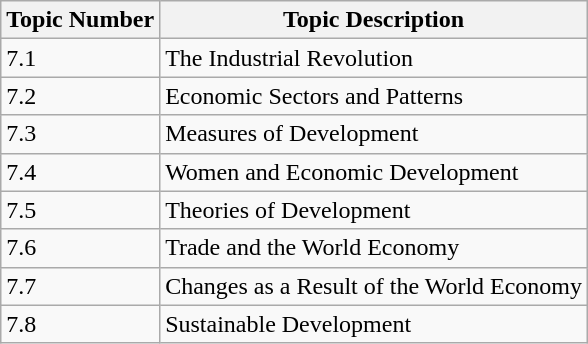<table class="wikitable">
<tr>
<th>Topic Number</th>
<th>Topic Description</th>
</tr>
<tr>
<td>7.1</td>
<td>The Industrial Revolution</td>
</tr>
<tr>
<td>7.2</td>
<td>Economic Sectors and Patterns</td>
</tr>
<tr>
<td>7.3</td>
<td>Measures of Development</td>
</tr>
<tr>
<td>7.4</td>
<td>Women and Economic Development</td>
</tr>
<tr>
<td>7.5</td>
<td>Theories of Development</td>
</tr>
<tr>
<td>7.6</td>
<td>Trade and the World Economy</td>
</tr>
<tr>
<td>7.7</td>
<td>Changes as a Result of the World Economy</td>
</tr>
<tr>
<td>7.8</td>
<td>Sustainable Development</td>
</tr>
</table>
